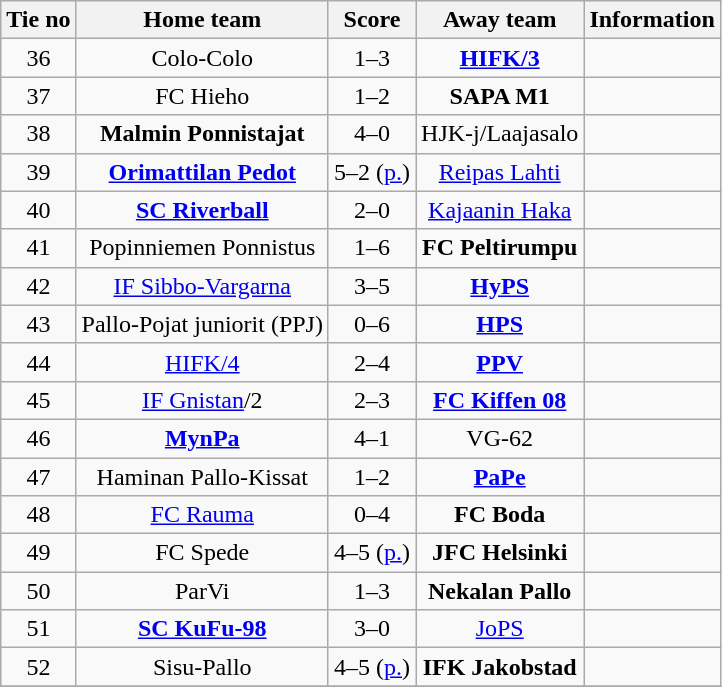<table class="wikitable" style="text-align:center">
<tr>
<th style= width="40px">Tie no</th>
<th style= width="150px">Home team</th>
<th style= width="60px">Score</th>
<th style= width="150px">Away team</th>
<th style= width="30px">Information</th>
</tr>
<tr>
<td>36</td>
<td>Colo-Colo</td>
<td>1–3</td>
<td><strong><a href='#'>HIFK/3</a></strong></td>
<td></td>
</tr>
<tr>
<td>37</td>
<td>FC Hieho</td>
<td>1–2</td>
<td><strong>SAPA M1</strong></td>
<td></td>
</tr>
<tr>
<td>38</td>
<td><strong>Malmin Ponnistajat</strong></td>
<td>4–0</td>
<td>HJK-j/Laajasalo</td>
<td></td>
</tr>
<tr>
<td>39</td>
<td><strong><a href='#'>Orimattilan Pedot</a></strong></td>
<td>5–2 (<a href='#'>p.</a>)</td>
<td><a href='#'>Reipas Lahti</a></td>
<td></td>
</tr>
<tr>
<td>40</td>
<td><strong><a href='#'>SC Riverball</a></strong></td>
<td>2–0</td>
<td><a href='#'>Kajaanin Haka</a></td>
<td></td>
</tr>
<tr>
<td>41</td>
<td>Popinniemen Ponnistus</td>
<td>1–6</td>
<td><strong>FC Peltirumpu</strong></td>
<td></td>
</tr>
<tr>
<td>42</td>
<td><a href='#'>IF Sibbo-Vargarna</a></td>
<td>3–5</td>
<td><strong><a href='#'>HyPS</a></strong></td>
<td></td>
</tr>
<tr>
<td>43</td>
<td>Pallo-Pojat juniorit (PPJ)</td>
<td>0–6</td>
<td><strong><a href='#'>HPS</a></strong></td>
<td></td>
</tr>
<tr>
<td>44</td>
<td><a href='#'>HIFK/4</a></td>
<td>2–4</td>
<td><strong><a href='#'>PPV</a></strong></td>
<td></td>
</tr>
<tr>
<td>45</td>
<td><a href='#'>IF Gnistan</a>/2</td>
<td>2–3</td>
<td><strong><a href='#'>FC Kiffen 08</a></strong></td>
<td></td>
</tr>
<tr>
<td>46</td>
<td><strong><a href='#'>MynPa</a></strong></td>
<td>4–1</td>
<td VG-62 Naantali>VG-62</td>
<td></td>
</tr>
<tr>
<td>47</td>
<td>Haminan Pallo-Kissat</td>
<td>1–2</td>
<td><strong><a href='#'>PaPe</a></strong></td>
<td></td>
</tr>
<tr>
<td>48</td>
<td><a href='#'>FC Rauma</a></td>
<td>0–4</td>
<td><strong>FC Boda</strong></td>
<td></td>
</tr>
<tr>
<td>49</td>
<td>FC Spede</td>
<td>4–5 (<a href='#'>p.</a>)</td>
<td><strong>JFC Helsinki</strong></td>
<td></td>
</tr>
<tr>
<td>50</td>
<td Parolan Visa>ParVi</td>
<td>1–3</td>
<td><strong>Nekalan Pallo</strong></td>
<td></td>
</tr>
<tr>
<td>51</td>
<td><strong><a href='#'>SC KuFu-98</a></strong></td>
<td>3–0</td>
<td><a href='#'>JoPS</a></td>
<td></td>
</tr>
<tr>
<td>52</td>
<td Seinäjoen Sisu>Sisu-Pallo</td>
<td>4–5 (<a href='#'>p.</a>)</td>
<td><strong>IFK Jakobstad</strong></td>
<td></td>
</tr>
<tr>
</tr>
</table>
